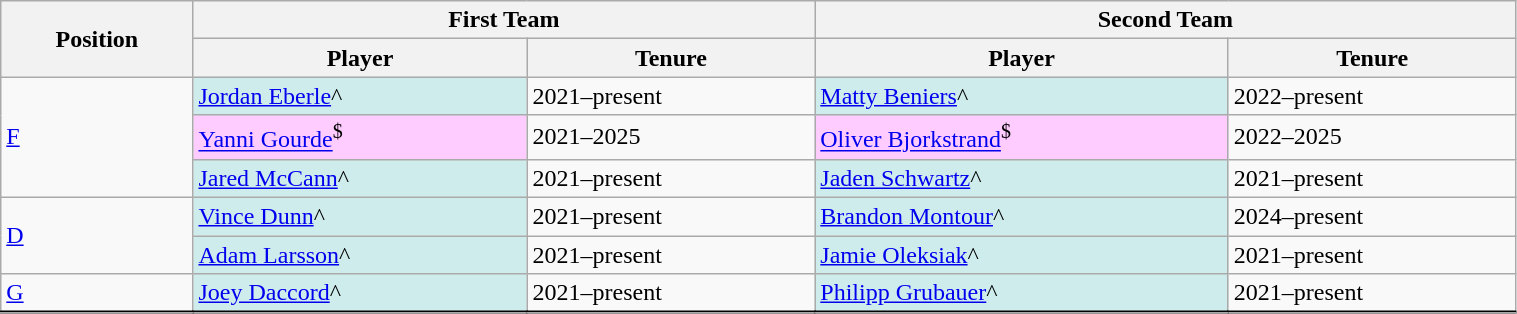<table class="wikitable" style="width:80%">
<tr>
<th rowspan=2>Position</th>
<th colspan=2>First Team</th>
<th colspan=2>Second Team</th>
</tr>
<tr>
<th>Player</th>
<th>Tenure</th>
<th>Player</th>
<th>Tenure</th>
</tr>
<tr>
<td rowspan="3"><a href='#'>F</a></td>
<td bgcolor="#CFECEC"><a href='#'>Jordan Eberle</a>^</td>
<td>2021–present</td>
<td bgcolor="#CFECEC"><a href='#'>Matty Beniers</a>^</td>
<td>2022–present</td>
</tr>
<tr>
<td bgcolor="#FFCCFF"><a href='#'>Yanni Gourde</a><sup>$</sup></td>
<td>2021–2025</td>
<td bgcolor="#FFCCFF"><a href='#'>Oliver Bjorkstrand</a><sup>$</sup></td>
<td>2022–2025</td>
</tr>
<tr>
<td bgcolor="#CFECEC"><a href='#'>Jared McCann</a>^</td>
<td>2021–present</td>
<td bgcolor="#CFECEC"><a href='#'>Jaden Schwartz</a>^</td>
<td>2021–present</td>
</tr>
<tr>
<td rowspan="2"><a href='#'>D</a></td>
<td bgcolor="#CFECEC"><a href='#'>Vince Dunn</a>^</td>
<td>2021–present</td>
<td bgcolor="#CFECEC"><a href='#'>Brandon Montour</a>^</td>
<td>2024–present</td>
</tr>
<tr>
<td bgcolor="#CFECEC"><a href='#'>Adam Larsson</a>^</td>
<td>2021–present</td>
<td bgcolor="#CFECEC"><a href='#'>Jamie Oleksiak</a>^</td>
<td>2021–present</td>
</tr>
<tr>
<td><a href='#'>G</a></td>
<td bgcolor="#CFECEC"><a href='#'>Joey Daccord</a>^</td>
<td>2021–present</td>
<td bgcolor="#CFECEC"><a href='#'>Philipp Grubauer</a>^</td>
<td>2021–present</td>
</tr>
<tr style="border-top:2px solid black">
</tr>
</table>
